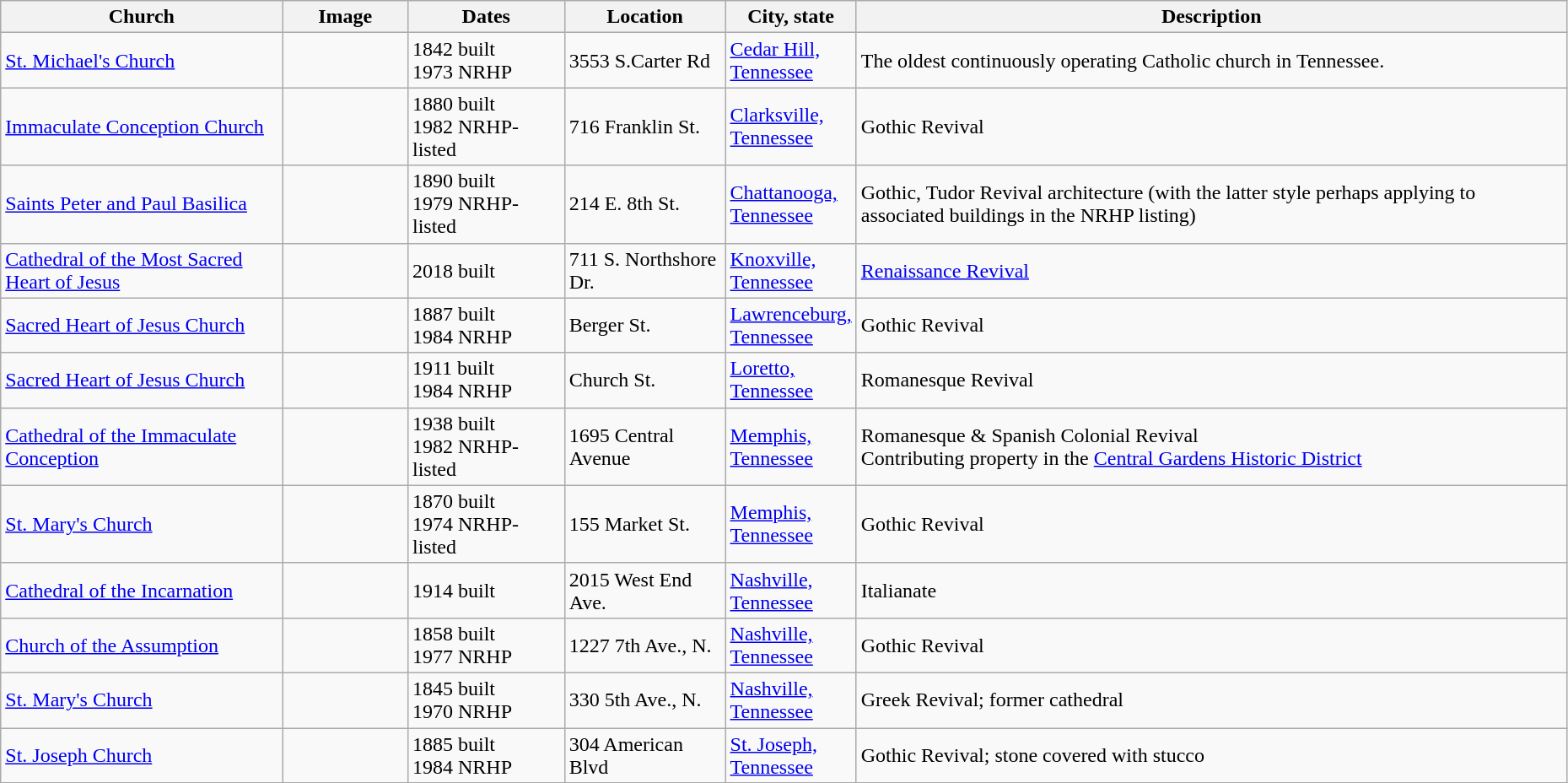<table class="wikitable sortable" style="width:98%">
<tr>
<th width = 18%><strong>Church</strong></th>
<th width = 8% class="unsortable"><strong>Image</strong></th>
<th width = 10%><strong>Dates</strong></th>
<th><strong>Location</strong></th>
<th width = 8%><strong>City, state</strong></th>
<th class="unsortable"><strong>Description</strong></th>
</tr>
<tr>
<td><a href='#'>St. Michael's Church</a></td>
<td></td>
<td>1842 built<br>1973 NRHP</td>
<td>3553 S.Carter Rd<br><small></small></td>
<td><a href='#'>Cedar Hill, Tennessee</a></td>
<td>The oldest continuously operating Catholic church in Tennessee.</td>
</tr>
<tr>
<td><a href='#'>Immaculate Conception Church</a></td>
<td></td>
<td>1880 built<br>1982 NRHP-listed</td>
<td>716 Franklin St.<br><small></small></td>
<td><a href='#'>Clarksville, Tennessee</a></td>
<td>Gothic Revival</td>
</tr>
<tr>
<td><a href='#'>Saints Peter and Paul Basilica</a></td>
<td></td>
<td>1890 built<br>1979 NRHP-listed</td>
<td>214 E. 8th St.<br><small></small></td>
<td><a href='#'>Chattanooga, Tennessee</a></td>
<td>Gothic, Tudor Revival architecture (with the latter style perhaps applying to associated buildings in the NRHP listing)</td>
</tr>
<tr>
<td><a href='#'>Cathedral of the Most Sacred Heart of Jesus</a></td>
<td></td>
<td>2018 built</td>
<td>711 S. Northshore Dr.<small></small></td>
<td><a href='#'>Knoxville, Tennessee</a></td>
<td><a href='#'>Renaissance Revival</a></td>
</tr>
<tr>
<td><a href='#'>Sacred Heart of Jesus Church</a></td>
<td></td>
<td>1887 built<br>1984 NRHP</td>
<td>Berger St.<br><small></small></td>
<td><a href='#'>Lawrenceburg, Tennessee</a></td>
<td>Gothic Revival</td>
</tr>
<tr>
<td><a href='#'>Sacred Heart of Jesus Church</a></td>
<td></td>
<td>1911 built<br>1984 NRHP</td>
<td>Church St.<br><small></small></td>
<td><a href='#'>Loretto, Tennessee</a></td>
<td>Romanesque Revival</td>
</tr>
<tr>
<td><a href='#'>Cathedral of the Immaculate Conception</a></td>
<td></td>
<td>1938 built<br>1982 NRHP-listed</td>
<td>1695 Central Avenue<small></small></td>
<td><a href='#'>Memphis, Tennessee</a></td>
<td>Romanesque & Spanish Colonial Revival<br>Contributing property in the <a href='#'>Central Gardens Historic District</a></td>
</tr>
<tr>
<td><a href='#'>St. Mary's Church</a></td>
<td></td>
<td>1870 built<br>1974 NRHP-listed</td>
<td>155 Market St.<br><small></small></td>
<td><a href='#'>Memphis, Tennessee</a></td>
<td>Gothic Revival</td>
</tr>
<tr>
<td><a href='#'>Cathedral of the Incarnation</a></td>
<td></td>
<td>1914 built</td>
<td>2015 West End Ave.<small></small></td>
<td><a href='#'>Nashville, Tennessee</a></td>
<td>Italianate</td>
</tr>
<tr>
<td><a href='#'>Church of the Assumption</a></td>
<td></td>
<td>1858 built<br>1977 NRHP</td>
<td>1227 7th Ave., N.<small></small></td>
<td><a href='#'>Nashville, Tennessee</a></td>
<td>Gothic Revival</td>
</tr>
<tr>
<td><a href='#'>St. Mary's Church</a></td>
<td></td>
<td>1845 built<br>1970 NRHP</td>
<td>330 5th Ave., N.<br><small></small></td>
<td><a href='#'>Nashville, Tennessee</a></td>
<td>Greek Revival; former cathedral</td>
</tr>
<tr>
<td><a href='#'>St. Joseph Church</a></td>
<td></td>
<td>1885 built<br>1984 NRHP</td>
<td>304 American Blvd<br><small></small></td>
<td><a href='#'>St. Joseph, Tennessee</a></td>
<td>Gothic Revival; stone covered with stucco</td>
</tr>
<tr>
</tr>
</table>
